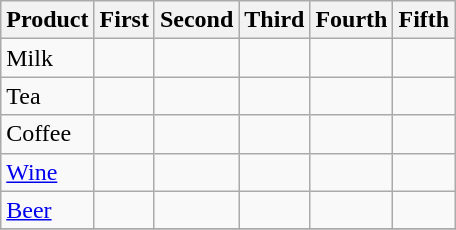<table class="wikitable" align="center">
<tr>
<th>Product</th>
<th>First</th>
<th>Second</th>
<th>Third</th>
<th>Fourth</th>
<th>Fifth</th>
</tr>
<tr>
<td>Milk</td>
<td></td>
<td></td>
<td></td>
<td></td>
<td></td>
</tr>
<tr>
<td>Tea</td>
<td></td>
<td></td>
<td></td>
<td></td>
<td></td>
</tr>
<tr>
<td>Coffee</td>
<td></td>
<td></td>
<td></td>
<td></td>
<td></td>
</tr>
<tr>
<td><a href='#'>Wine</a></td>
<td></td>
<td></td>
<td></td>
<td></td>
<td></td>
</tr>
<tr>
<td><a href='#'>Beer</a></td>
<td></td>
<td></td>
<td></td>
<td></td>
<td></td>
</tr>
<tr>
</tr>
</table>
